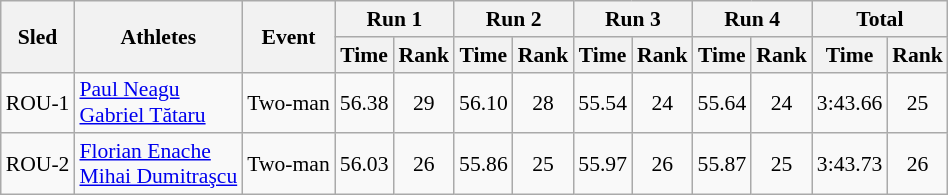<table class="wikitable" border="1" style="font-size:90%">
<tr>
<th rowspan="2">Sled</th>
<th rowspan="2">Athletes</th>
<th rowspan="2">Event</th>
<th colspan="2">Run 1</th>
<th colspan="2">Run 2</th>
<th colspan="2">Run 3</th>
<th colspan="2">Run 4</th>
<th colspan="2">Total</th>
</tr>
<tr>
<th>Time</th>
<th>Rank</th>
<th>Time</th>
<th>Rank</th>
<th>Time</th>
<th>Rank</th>
<th>Time</th>
<th>Rank</th>
<th>Time</th>
<th>Rank</th>
</tr>
<tr>
<td align="center">ROU-1</td>
<td><a href='#'>Paul Neagu</a><br><a href='#'>Gabriel Tătaru</a></td>
<td>Two-man</td>
<td align="center">56.38</td>
<td align="center">29</td>
<td align="center">56.10</td>
<td align="center">28</td>
<td align="center">55.54</td>
<td align="center">24</td>
<td align="center">55.64</td>
<td align="center">24</td>
<td align="center">3:43.66</td>
<td align="center">25</td>
</tr>
<tr>
<td align="center">ROU-2</td>
<td><a href='#'>Florian Enache</a><br><a href='#'>Mihai Dumitraşcu</a></td>
<td>Two-man</td>
<td align="center">56.03</td>
<td align="center">26</td>
<td align="center">55.86</td>
<td align="center">25</td>
<td align="center">55.97</td>
<td align="center">26</td>
<td align="center">55.87</td>
<td align="center">25</td>
<td align="center">3:43.73</td>
<td align="center">26</td>
</tr>
</table>
